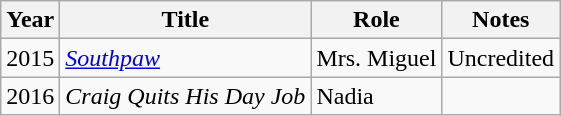<table class="wikitable sortable">
<tr>
<th>Year</th>
<th>Title</th>
<th>Role</th>
<th>Notes</th>
</tr>
<tr>
<td>2015</td>
<td><a href='#'><em>Southpaw</em></a></td>
<td>Mrs. Miguel</td>
<td>Uncredited</td>
</tr>
<tr>
<td>2016</td>
<td><em>Craig Quits His Day Job</em></td>
<td>Nadia</td>
<td></td>
</tr>
</table>
